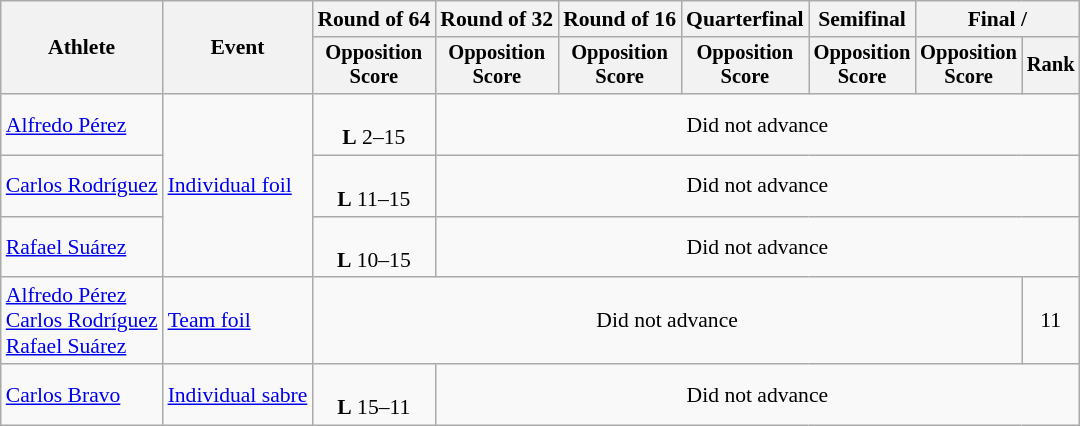<table class="wikitable" style="font-size:90%">
<tr>
<th rowspan=2>Athlete</th>
<th rowspan=2>Event</th>
<th>Round of 64</th>
<th>Round of 32</th>
<th>Round of 16</th>
<th>Quarterfinal</th>
<th>Semifinal</th>
<th colspan=2>Final / </th>
</tr>
<tr style="font-size:95%">
<th>Opposition <br> Score</th>
<th>Opposition <br> Score</th>
<th>Opposition <br> Score</th>
<th>Opposition <br> Score</th>
<th>Opposition <br> Score</th>
<th>Opposition <br> Score</th>
<th>Rank</th>
</tr>
<tr align=center>
<td align=left><a href='#'>Alfredo Pérez</a></td>
<td align=left rowspan=3><a href='#'>Individual foil</a></td>
<td><br><strong>L</strong> 2–15</td>
<td colspan=6>Did not advance</td>
</tr>
<tr align=center>
<td align=left><a href='#'>Carlos Rodríguez</a></td>
<td><br><strong>L</strong> 11–15</td>
<td colspan=6>Did not advance</td>
</tr>
<tr align=center>
<td align=left><a href='#'>Rafael Suárez</a></td>
<td><br><strong>L</strong> 10–15</td>
<td colspan=6>Did not advance</td>
</tr>
<tr align=center>
<td align=left><a href='#'>Alfredo Pérez</a><br><a href='#'>Carlos Rodríguez</a><br><a href='#'>Rafael Suárez</a></td>
<td align=left><a href='#'>Team foil</a></td>
<td colspan=6>Did not advance</td>
<td>11</td>
</tr>
<tr align=center>
<td align=left><a href='#'>Carlos Bravo</a></td>
<td align=left><a href='#'>Individual sabre</a></td>
<td><br><strong>L</strong> 15–11</td>
<td colspan=6>Did not advance</td>
</tr>
</table>
